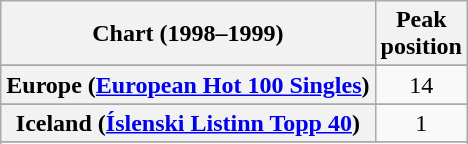<table class="wikitable sortable plainrowheaders" style="text-align:center">
<tr>
<th>Chart (1998–1999)</th>
<th>Peak<br>position</th>
</tr>
<tr>
</tr>
<tr>
</tr>
<tr>
</tr>
<tr>
</tr>
<tr>
</tr>
<tr>
</tr>
<tr>
</tr>
<tr>
<th scope="row">Europe (<a href='#'>European Hot 100 Singles</a>)</th>
<td>14</td>
</tr>
<tr>
</tr>
<tr>
</tr>
<tr>
<th scope="row">Iceland (<a href='#'>Íslenski Listinn Topp 40</a>)</th>
<td>1</td>
</tr>
<tr>
</tr>
<tr>
</tr>
<tr>
</tr>
<tr>
</tr>
<tr>
</tr>
<tr>
</tr>
<tr>
</tr>
<tr>
</tr>
<tr>
</tr>
<tr>
</tr>
<tr>
</tr>
<tr>
</tr>
<tr>
</tr>
</table>
